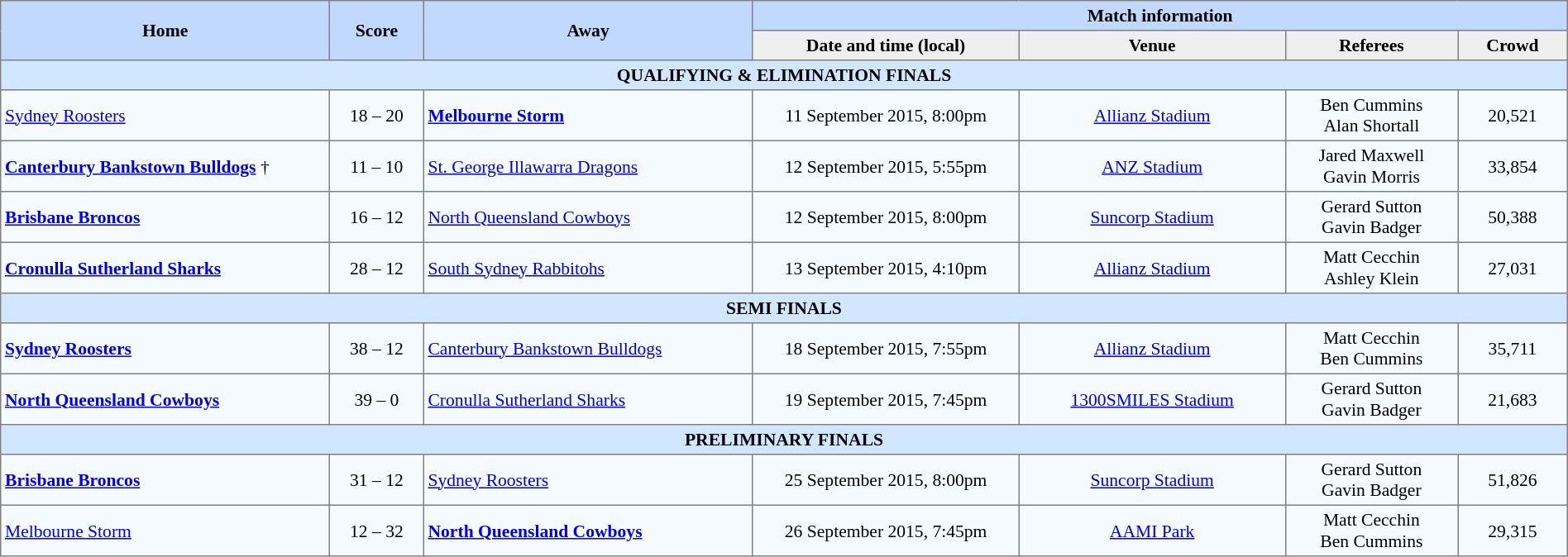<table border="1" cellpadding="3" cellspacing="0" style="border-collapse:collapse; font-size:90%; text-align:center; width:100%;">
<tr style="background:#c1d8ff;">
<th rowspan="2" style="width:21%;">Home</th>
<th rowspan="2" style="width:6%;">Score</th>
<th rowspan="2" style="width:21%;">Away</th>
<th colspan=6>Match information</th>
</tr>
<tr style="background:#efefef;">
<th width=17%>Date and time (local)</th>
<th width=17%>Venue</th>
<th width=11%>Referees</th>
<th width=7%>Crowd</th>
</tr>
<tr style="background:#d0e7ff;">
<td colspan=7><strong>QUALIFYING & ELIMINATION FINALS</strong></td>
</tr>
<tr style="background:#f5faff;">
<td align=left> <a href='#'>Sydney Roosters</a></td>
<td>18 – 20</td>
<td align=left> <strong><a href='#'>Melbourne Storm</a></strong></td>
<td>11 September 2015, 8:00pm</td>
<td><a href='#'>Allianz Stadium</a></td>
<td>Ben Cummins<br>Alan Shortall</td>
<td>20,521</td>
</tr>
<tr style="background:#f5faff;">
<td align=left> <strong><a href='#'>Canterbury Bankstown Bulldogs</a></strong> †</td>
<td>11 – 10</td>
<td align=left> <a href='#'>St. George Illawarra Dragons</a></td>
<td>12 September 2015, 5:55pm</td>
<td><a href='#'>ANZ Stadium</a></td>
<td>Jared Maxwell<br>Gavin Morris</td>
<td>33,854</td>
</tr>
<tr style="background:#f5faff;">
<td align=left> <strong><a href='#'>Brisbane Broncos</a></strong></td>
<td>16 – 12</td>
<td align=left> <a href='#'>North Queensland Cowboys</a></td>
<td>12 September 2015, 8:00pm</td>
<td><a href='#'>Suncorp Stadium</a></td>
<td>Gerard Sutton<br>Gavin Badger</td>
<td>50,388</td>
</tr>
<tr style="background:#f5faff;">
<td align=left> <strong><a href='#'>Cronulla Sutherland Sharks</a></strong></td>
<td>28 – 12</td>
<td align=left> <a href='#'>South Sydney Rabbitohs</a></td>
<td>13 September 2015, 4:10pm</td>
<td><a href='#'>Allianz Stadium</a></td>
<td>Matt Cecchin<br>Ashley Klein</td>
<td>27,031</td>
</tr>
<tr style="background:#d0e7ff;">
<td colspan=7><strong>SEMI FINALS</strong></td>
</tr>
<tr style="background:#f5faff;">
<td align=left> <strong><a href='#'>Sydney Roosters</a></strong></td>
<td>38 – 12</td>
<td align=left> <a href='#'>Canterbury Bankstown Bulldogs</a></td>
<td>18 September 2015, 7:55pm</td>
<td><a href='#'>Allianz Stadium</a></td>
<td>Matt Cecchin<br>Ben Cummins</td>
<td>35,711</td>
</tr>
<tr style="background:#f5faff;">
<td align=left> <strong><a href='#'>North Queensland Cowboys</a></strong></td>
<td>39 – 0</td>
<td align=left> <a href='#'>Cronulla Sutherland Sharks</a></td>
<td>19 September 2015, 7:45pm</td>
<td><a href='#'>1300SMILES Stadium</a></td>
<td>Gerard Sutton<br>Gavin Badger</td>
<td>21,683</td>
</tr>
<tr style="background:#d0e7ff;">
<td colspan=7><strong>PRELIMINARY FINALS</strong></td>
</tr>
<tr style="background:#f5faff;">
<td align=left> <strong><a href='#'>Brisbane Broncos</a></strong></td>
<td>31 – 12</td>
<td align=left> <a href='#'>Sydney Roosters</a></td>
<td>25 September 2015, 8:00pm</td>
<td><a href='#'>Suncorp Stadium</a></td>
<td>Gerard Sutton<br>Gavin Badger</td>
<td>51,826</td>
</tr>
<tr style="background:#f5faff;">
<td align=left> <a href='#'>Melbourne Storm</a></td>
<td>12 – 32</td>
<td align=left> <strong><a href='#'>North Queensland Cowboys</a></strong></td>
<td>26 September 2015, 7:45pm</td>
<td><a href='#'>AAMI Park</a></td>
<td>Matt Cecchin<br>Ben Cummins</td>
<td>29,315</td>
</tr>
</table>
